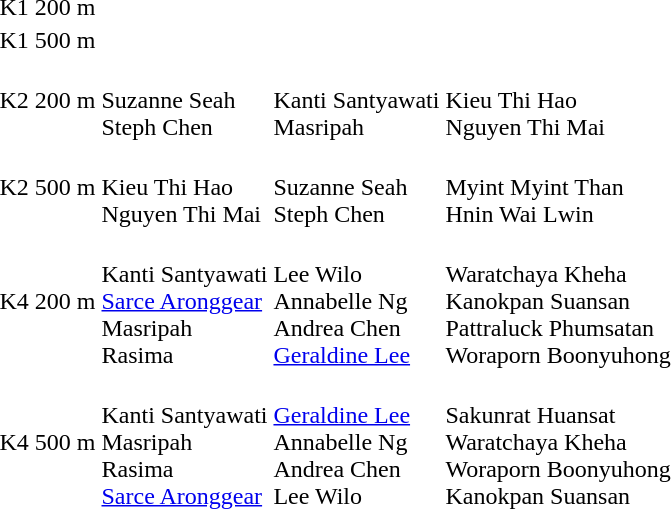<table>
<tr>
<td>K1 200 m</td>
<td nowrap></td>
<td></td>
<td></td>
</tr>
<tr>
<td>K1 500 m</td>
<td></td>
<td></td>
<td></td>
</tr>
<tr>
<td>K2 200 m</td>
<td><br>Suzanne Seah<br>Steph Chen</td>
<td nowrap><br>Kanti Santyawati<br>Masripah</td>
<td><br>Kieu Thi Hao<br>Nguyen Thi Mai</td>
</tr>
<tr>
<td>K2 500 m</td>
<td><br>Kieu Thi Hao<br>Nguyen Thi Mai</td>
<td><br>Suzanne Seah<br>Steph Chen</td>
<td><br>Myint Myint Than<br>Hnin Wai Lwin</td>
</tr>
<tr>
<td>K4 200 m</td>
<td><br>Kanti Santyawati<br><a href='#'>Sarce Aronggear</a><br>Masripah<br>Rasima</td>
<td><br>Lee Wilo<br>Annabelle Ng<br>Andrea Chen<br><a href='#'>Geraldine Lee</a></td>
<td nowrap><br>Waratchaya Kheha<br>Kanokpan Suansan<br>Pattraluck Phumsatan<br>Woraporn Boonyuhong</td>
</tr>
<tr>
<td>K4 500 m</td>
<td><br>Kanti Santyawati<br>Masripah<br>Rasima<br><a href='#'>Sarce Aronggear</a></td>
<td><br><a href='#'>Geraldine Lee</a><br>Annabelle Ng<br>Andrea Chen<br>Lee Wilo</td>
<td><br>Sakunrat Huansat<br>Waratchaya Kheha<br>Woraporn Boonyuhong<br>Kanokpan Suansan</td>
</tr>
</table>
